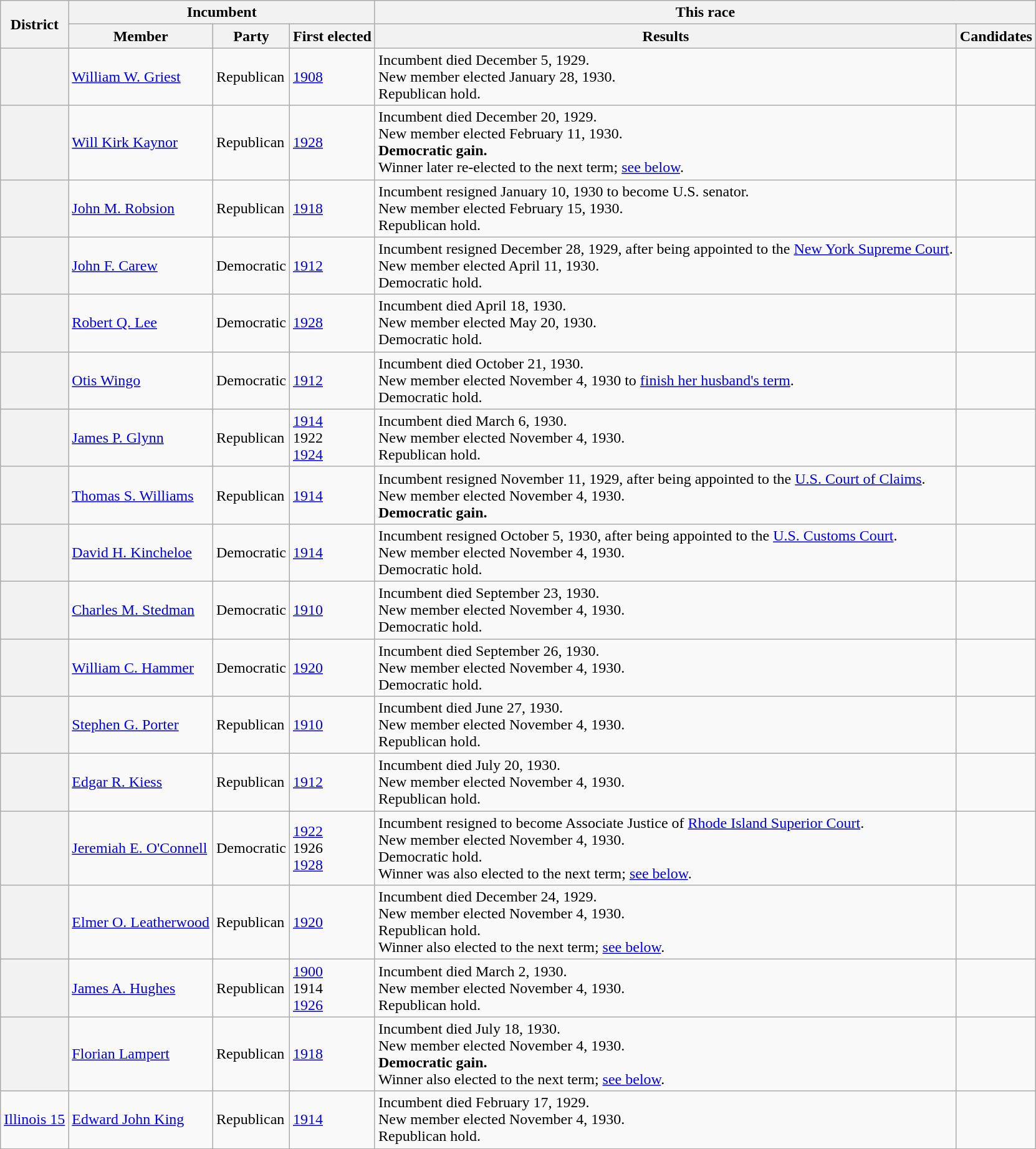<table class=wikitable>
<tr>
<th rowspan=2>District</th>
<th colspan=3>Incumbent</th>
<th colspan=2>This race</th>
</tr>
<tr>
<th>Member</th>
<th>Party</th>
<th>First elected</th>
<th>Results</th>
<th>Candidates</th>
</tr>
<tr>
<th></th>
<td><a href='#'>William W. Griest</a></td>
<td>Republican</td>
<td><a href='#'>1908</a></td>
<td>Incumbent died December 5, 1929.<br>New member elected January 28, 1930.<br>Republican hold.</td>
<td nowrap></td>
</tr>
<tr>
<th></th>
<td><a href='#'>Will Kirk Kaynor</a></td>
<td>Republican</td>
<td><a href='#'>1928</a></td>
<td>Incumbent died December 20, 1929.<br>New member  elected February 11, 1930.<br><strong>Democratic gain.</strong><br>Winner later re-elected to the next term; <a href='#'>see below</a>.</td>
<td nowrap></td>
</tr>
<tr>
<th></th>
<td><a href='#'>John M. Robsion</a></td>
<td>Republican</td>
<td><a href='#'>1918</a></td>
<td>Incumbent resigned January 10, 1930 to become U.S. senator.<br>New member elected February 15, 1930.<br>Republican hold.</td>
<td nowrap></td>
</tr>
<tr>
<th></th>
<td><a href='#'>John F. Carew</a></td>
<td>Democratic</td>
<td><a href='#'>1912</a></td>
<td>Incumbent resigned December 28, 1929, after being appointed to the <a href='#'>New York Supreme Court</a>.<br>New member elected April 11, 1930.<br>Democratic hold.</td>
<td nowrap></td>
</tr>
<tr>
<th></th>
<td><a href='#'>Robert Q. Lee</a></td>
<td>Democratic</td>
<td><a href='#'>1928</a></td>
<td>Incumbent died April 18, 1930.<br>New member elected May 20, 1930.<br>Democratic hold.</td>
<td nowrap></td>
</tr>
<tr>
<th></th>
<td><a href='#'>Otis Wingo</a></td>
<td>Democratic</td>
<td><a href='#'>1912</a></td>
<td>Incumbent died October 21, 1930.<br>New member elected November 4, 1930 to <a href='#'>finish her husband's term</a>.<br>Democratic hold.</td>
<td nowrap></td>
</tr>
<tr>
<th></th>
<td><a href='#'>James P. Glynn</a></td>
<td>Republican</td>
<td><a href='#'>1914</a><br>1922 <br><a href='#'>1924</a></td>
<td>Incumbent died March 6, 1930.<br>New member elected November 4, 1930.<br>Republican hold.</td>
<td nowrap></td>
</tr>
<tr>
<th></th>
<td><a href='#'>Thomas S. Williams</a></td>
<td>Republican</td>
<td><a href='#'>1914</a></td>
<td>Incumbent resigned November 11, 1929, after being appointed to the <a href='#'>U.S. Court of Claims</a>.<br>New member elected November 4, 1930.<br><strong>Democratic gain.</strong></td>
<td nowrap></td>
</tr>
<tr>
<th></th>
<td><a href='#'>David H. Kincheloe</a></td>
<td>Democratic</td>
<td><a href='#'>1914</a></td>
<td>Incumbent resigned October 5, 1930, after being appointed to the <a href='#'>U.S. Customs Court</a>.<br>New member elected November 4, 1930.<br>Democratic hold.</td>
<td nowrap></td>
</tr>
<tr>
<th></th>
<td><a href='#'>Charles M. Stedman</a></td>
<td>Democratic</td>
<td><a href='#'>1910</a></td>
<td>Incumbent died September 23, 1930.<br>New member elected November 4, 1930.<br>Democratic hold.</td>
<td nowrap></td>
</tr>
<tr>
<th></th>
<td><a href='#'>William C. Hammer</a></td>
<td>Democratic</td>
<td><a href='#'>1920</a></td>
<td>Incumbent died September 26, 1930.<br>New member elected November 4, 1930.<br>Democratic hold.</td>
<td nowrap></td>
</tr>
<tr>
<th></th>
<td><a href='#'>Stephen G. Porter</a></td>
<td>Republican</td>
<td><a href='#'>1910</a></td>
<td>Incumbent died June 27, 1930.<br>New member elected November 4, 1930.<br>Republican hold.</td>
<td nowrap></td>
</tr>
<tr>
<th></th>
<td><a href='#'>Edgar R. Kiess</a></td>
<td>Republican</td>
<td><a href='#'>1912</a></td>
<td>Incumbent died July 20, 1930.<br>New member elected November 4, 1930.<br>Republican hold.</td>
<td nowrap></td>
</tr>
<tr>
<th></th>
<td><a href='#'>Jeremiah E. O'Connell</a></td>
<td>Democratic</td>
<td><a href='#'>1922</a><br>1926 <br><a href='#'>1928</a></td>
<td>Incumbent resigned to become Associate Justice of <a href='#'>Rhode Island Superior Court</a>.<br>New member elected November 4, 1930.<br>Democratic hold.<br>Winner was also elected to the next term; <a href='#'>see below</a>.</td>
<td nowrap></td>
</tr>
<tr>
<th></th>
<td><a href='#'>Elmer O. Leatherwood</a></td>
<td>Republican</td>
<td><a href='#'>1920</a></td>
<td>Incumbent died December 24, 1929.<br>New member  elected November 4, 1930.<br>Republican hold.<br>Winner also elected to the next term; <a href='#'>see below</a>.</td>
<td nowrap></td>
</tr>
<tr>
<th></th>
<td><a href='#'>James A. Hughes</a></td>
<td>Republican</td>
<td><a href='#'>1900</a><br>1914 <br><a href='#'>1926</a></td>
<td>Incumbent died March 2, 1930.<br>New member elected November 4, 1930.<br>Republican hold.</td>
<td nowrap></td>
</tr>
<tr>
<th></th>
<td><a href='#'>Florian Lampert</a></td>
<td>Republican</td>
<td><a href='#'>1918 </a></td>
<td>Incumbent died July 18, 1930.<br>New member elected November 4, 1930.<br><strong>Democratic gain.</strong><br>Winner also elected to the next term; <a href='#'>see below</a>.</td>
<td nowrap></td>
</tr>
<tr>
<td><a href='#'>Illinois 15</a></td>
<td><a href='#'>Edward John King</a></td>
<td>Republican</td>
<td><a href='#'>1914</a></td>
<td>Incumbent died February 17, 1929.<br>New member elected November 4, 1930.<br>Republican hold.</td>
<td nowrap></td>
</tr>
</table>
